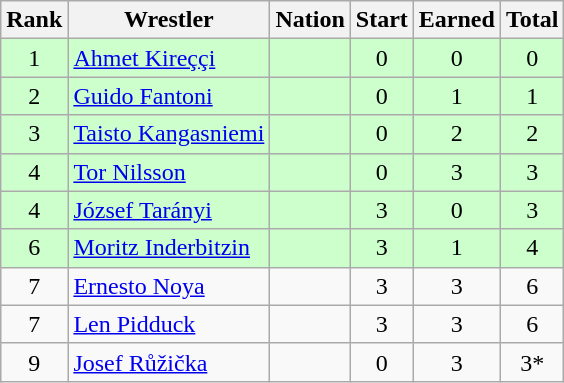<table class="wikitable sortable" style="text-align:center;">
<tr>
<th>Rank</th>
<th>Wrestler</th>
<th>Nation</th>
<th>Start</th>
<th>Earned</th>
<th>Total</th>
</tr>
<tr style="background:#cfc;">
<td>1</td>
<td align=left><a href='#'>Ahmet Kireççi</a></td>
<td align=left></td>
<td>0</td>
<td>0</td>
<td>0</td>
</tr>
<tr style="background:#cfc;">
<td>2</td>
<td align=left><a href='#'>Guido Fantoni</a></td>
<td align=left></td>
<td>0</td>
<td>1</td>
<td>1</td>
</tr>
<tr style="background:#cfc;">
<td>3</td>
<td align=left><a href='#'>Taisto Kangasniemi</a></td>
<td align=left></td>
<td>0</td>
<td>2</td>
<td>2</td>
</tr>
<tr style="background:#cfc;">
<td>4</td>
<td align=left><a href='#'>Tor Nilsson</a></td>
<td align=left></td>
<td>0</td>
<td>3</td>
<td>3</td>
</tr>
<tr style="background:#cfc;">
<td>4</td>
<td align=left><a href='#'>József Tarányi</a></td>
<td align=left></td>
<td>3</td>
<td>0</td>
<td>3</td>
</tr>
<tr style="background:#cfc;">
<td>6</td>
<td align=left><a href='#'>Moritz Inderbitzin</a></td>
<td align=left></td>
<td>3</td>
<td>1</td>
<td>4</td>
</tr>
<tr>
<td>7</td>
<td align=left><a href='#'>Ernesto Noya</a></td>
<td align=left></td>
<td>3</td>
<td>3</td>
<td>6</td>
</tr>
<tr>
<td>7</td>
<td align=left><a href='#'>Len Pidduck</a></td>
<td align=left></td>
<td>3</td>
<td>3</td>
<td>6</td>
</tr>
<tr>
<td>9</td>
<td align=left><a href='#'>Josef Růžička</a></td>
<td align=left></td>
<td>0</td>
<td>3</td>
<td>3*</td>
</tr>
</table>
